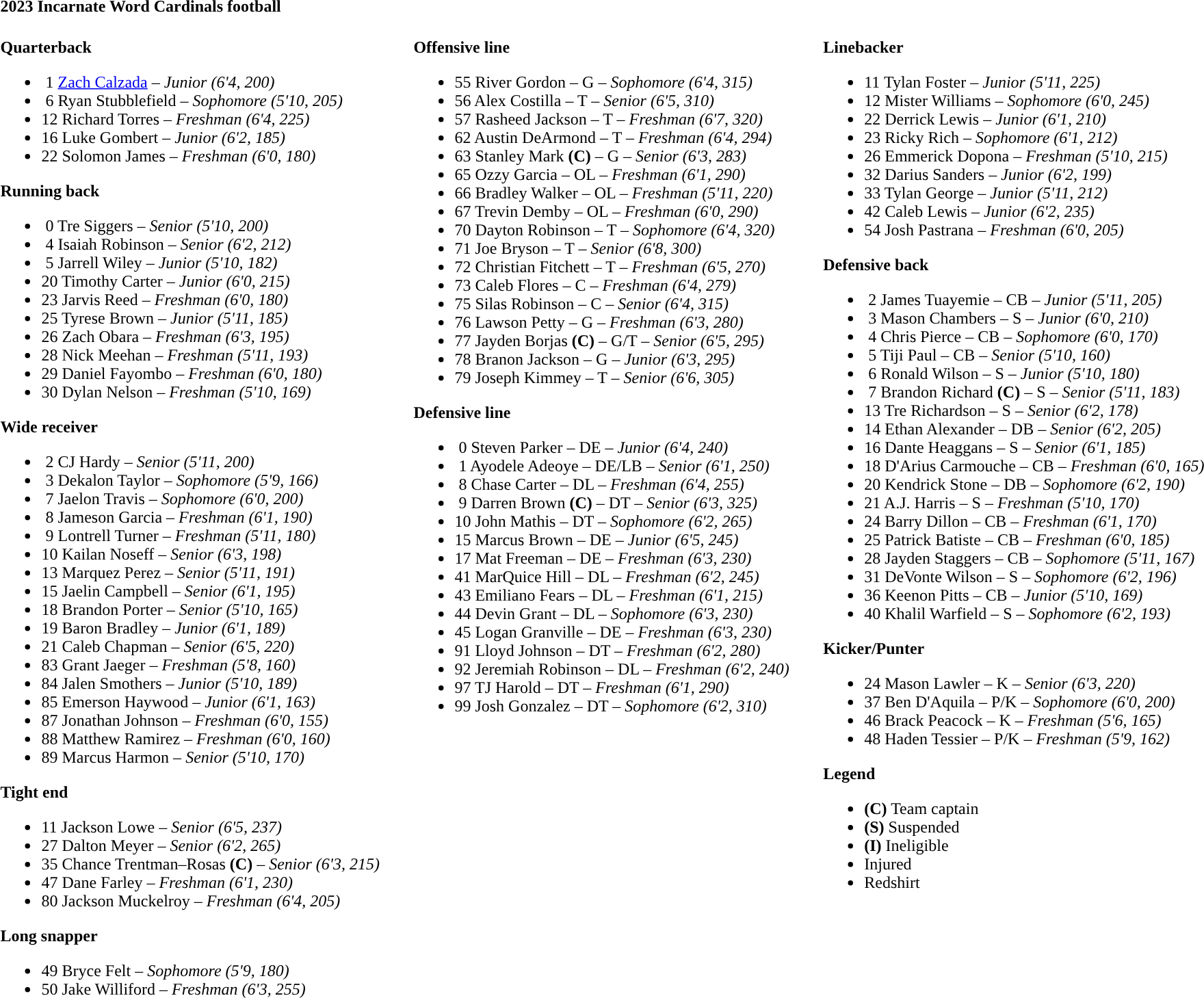<table class="toccolours" style="text-align: left;">
<tr>
<td colspan=11><strong>2023 Incarnate Word Cardinals football</strong></td>
</tr>
<tr>
<td valign="top"><br><strong>Quarterback</strong><ul><li> 1  <a href='#'>Zach Calzada</a> – <em> Junior (6'4, 200)</em></li><li> 6  Ryan Stubblefield – <em> Sophomore (5'10, 205)</em></li><li>12  Richard Torres – <em> Freshman (6'4, 225)</em></li><li>16  Luke Gombert – <em> Junior (6'2, 185)</em></li><li>22  Solomon James – <em>Freshman (6'0, 180)</em></li></ul><strong>Running back</strong><ul><li> 0  Tre Siggers – <em> Senior (5'10, 200)</em></li><li> 4  Isaiah Robinson – <em>Senior (6'2, 212)</em></li><li> 5  Jarrell Wiley – <em> Junior (5'10, 182)</em></li><li>20  Timothy Carter – <em>Junior (6'0, 215)</em></li><li>23  Jarvis Reed – <em>Freshman (6'0, 180)</em></li><li>25  Tyrese Brown – <em>Junior (5'11, 185)</em></li><li>26  Zach Obara – <em>Freshman (6'3, 195)</em></li><li>28  Nick Meehan – <em> Freshman (5'11, 193)</em></li><li>29  Daniel Fayombo – <em>Freshman (6'0, 180)</em></li><li>30  Dylan Nelson – <em> Freshman (5'10, 169)</em></li></ul><strong>Wide receiver</strong><ul><li> 2  CJ Hardy – <em> Senior (5'11, 200)</em></li><li> 3  Dekalon Taylor – <em>Sophomore (5'9, 166)</em></li><li> 7  Jaelon Travis – <em> Sophomore (6'0, 200)</em></li><li> 8  Jameson Garcia – <em>Freshman (6'1, 190)</em></li><li> 9  Lontrell Turner – <em>Freshman (5'11, 180)</em></li><li>10  Kailan Noseff – <em> Senior (6'3, 198)</em></li><li>13  Marquez Perez – <em> Senior (5'11, 191)</em></li><li>15  Jaelin Campbell – <em> Senior (6'1, 195)</em></li><li>18  Brandon Porter – <em> Senior (5'10, 165)</em></li><li>19  Baron Bradley – <em> Junior (6'1, 189)</em></li><li>21  Caleb Chapman – <em> Senior (6'5, 220)</em></li><li>83  Grant Jaeger – <em>Freshman (5'8, 160)</em></li><li>84  Jalen Smothers – <em> Junior (5'10, 189)</em></li><li>85  Emerson Haywood – <em> Junior (6'1, 163)</em></li><li>87  Jonathan Johnson – <em>Freshman (6'0, 155)</em></li><li>88  Matthew Ramirez – <em>Freshman (6'0, 160)</em></li><li>89  Marcus Harmon – <em> Senior (5'10, 170)</em></li></ul><strong>Tight end</strong><ul><li>11  Jackson Lowe – <em> Senior (6'5, 237)</em></li><li>27  Dalton Meyer – <em> Senior (6'2, 265)</em></li><li>35  Chance Trentman–Rosas <strong>(C)</strong> – <em> Senior (6'3, 215)</em></li><li>47  Dane Farley – <em>Freshman (6'1, 230)</em></li><li>80  Jackson Muckelroy – <em>Freshman (6'4, 205)</em></li></ul><strong>Long snapper</strong><ul><li>49  Bryce Felt – <em>Sophomore (5'9, 180)</em></li><li>50  Jake Williford – <em>Freshman (6'3, 255)</em></li></ul></td>
<td width="25"> </td>
<td valign="top"><br><strong>Offensive line</strong><ul><li>55  River Gordon – G – <em> Sophomore (6'4, 315)</em></li><li>56  Alex Costilla – T – <em> Senior (6'5, 310)</em></li><li>57  Rasheed Jackson – T – <em>Freshman (6'7, 320)</em></li><li>62  Austin DeArmond – T – <em> Freshman (6'4, 294)</em></li><li>63  Stanley Mark <strong>(C)</strong> – G – <em> Senior (6'3, 283)</em></li><li>65  Ozzy Garcia – OL – <em>Freshman (6'1, 290)</em></li><li>66  Bradley Walker – OL – <em>Freshman (5'11, 220)</em></li><li>67  Trevin Demby – OL – <em>Freshman (6'0, 290)</em></li><li>70  Dayton Robinson – T – <em> Sophomore (6'4, 320)</em></li><li>71  Joe Bryson – T – <em> Senior (6'8, 300)</em></li><li>72  Christian Fitchett – T – <em>Freshman (6'5, 270)</em></li><li>73  Caleb Flores – C – <em> Freshman (6'4, 279)</em></li><li>75  Silas Robinson – C – <em> Senior (6'4, 315)</em></li><li>76  Lawson Petty – G – <em>Freshman (6'3, 280)</em></li><li>77  Jayden Borjas <strong>(C)</strong> – G/T – <em> Senior (6'5, 295)</em></li><li>78  Branon Jackson – G – <em> Junior (6'3, 295)</em></li><li>79  Joseph Kimmey – T – <em> Senior (6'6, 305)</em></li></ul><strong>Defensive line</strong><ul><li> 0  Steven Parker – DE – <em> Junior (6'4, 240)</em></li><li> 1  Ayodele Adeoye – DE/LB – <em> Senior (6'1, 250)</em></li><li> 8  Chase Carter – DL – <em> Freshman (6'4, 255)</em></li><li> 9  Darren Brown <strong>(C)</strong> – DT – <em> Senior (6'3, 325)</em></li><li>10  John Mathis – DT – <em> Sophomore (6'2, 265)</em></li><li>15  Marcus Brown – DE – <em>Junior (6'5, 245)</em></li><li>17  Mat Freeman – DE – <em> Freshman (6'3, 230)</em></li><li>41  MarQuice Hill – DL – <em>Freshman (6'2, 245)</em></li><li>43  Emiliano Fears – DL – <em>Freshman (6'1, 215)</em></li><li>44  Devin Grant – DL – <em> Sophomore (6'3, 230)</em></li><li>45  Logan Granville – DE – <em>Freshman (6'3, 230)</em></li><li>91  Lloyd Johnson – DT – <em> Freshman (6'2, 280)</em></li><li>92  Jeremiah Robinson – DL – <em>Freshman (6'2, 240)</em></li><li>97  TJ Harold – DT – <em>Freshman (6'1, 290)</em></li><li>99  Josh Gonzalez – DT – <em> Sophomore (6'2, 310)</em></li></ul></td>
<td width="25"> </td>
<td valign="top"><br><strong>Linebacker</strong><ul><li>11  Tylan Foster – <em>Junior (5'11, 225)</em></li><li>12  Mister Williams – <em> Sophomore (6'0, 245)</em></li><li>22  Derrick Lewis – <em>Junior (6'1, 210)</em></li><li>23  Ricky Rich – <em> Sophomore (6'1, 212)</em></li><li>26  Emmerick Dopona – <em> Freshman (5'10, 215)</em></li><li>32  Darius Sanders – <em>Junior (6'2, 199)</em></li><li>33  Tylan George – <em>Junior (5'11, 212)</em></li><li>42  Caleb Lewis – <em> Junior (6'2, 235)</em></li><li>54  Josh Pastrana – <em>Freshman (6'0, 205)</em></li></ul><strong>Defensive back</strong><ul><li> 2 James Tuayemie – CB – <em> Junior (5'11, 205)</em></li><li> 3  Mason Chambers – S – <em> Junior (6'0, 210)</em></li><li> 4  Chris Pierce – CB – <em>Sophomore (6'0, 170)</em></li><li> 5  Tiji Paul – CB – <em>Senior (5'10, 160)</em></li><li> 6  Ronald Wilson – S – <em>Junior (5'10, 180)</em></li><li> 7  Brandon Richard <strong>(C)</strong> – S – <em> Senior (5'11, 183)</em></li><li>13  Tre Richardson – S – <em> Senior (6'2, 178)</em></li><li>14  Ethan Alexander – DB – <em> Senior (6'2, 205)</em></li><li>16  Dante Heaggans – S – <em> Senior (6'1, 185)</em></li><li>18  D'Arius Carmouche – CB – <em>Freshman (6'0, 165)</em></li><li>20  Kendrick Stone – DB – <em> Sophomore (6'2, 190)</em></li><li>21  A.J. Harris – S – <em>Freshman (5'10, 170)</em></li><li>24  Barry Dillon – CB – <em>Freshman (6'1, 170)</em></li><li>25  Patrick Batiste – CB – <em>Freshman (6'0, 185)</em></li><li>28  Jayden Staggers – CB – <em>Sophomore (5'11, 167)</em></li><li>31  DeVonte Wilson – S – <em> Sophomore (6'2, 196)</em></li><li>36  Keenon Pitts – CB – <em> Junior (5'10, 169)</em></li><li>40  Khalil Warfield – S – <em> Sophomore (6'2, 193)</em></li></ul><strong>Kicker/Punter</strong><ul><li>24  Mason Lawler – K – <em> Senior (6'3, 220)</em></li><li>37  Ben D'Aquila – P/K – <em>Sophomore (6'0, 200)</em></li><li>46  Brack Peacock – K – <em>Freshman (5'6, 165)</em></li><li>48  Haden Tessier – P/K – <em> Freshman (5'9, 162)</em></li></ul><strong>Legend</strong><ul><li><strong>(C)</strong> Team captain</li><li><strong>(S)</strong> Suspended</li><li><strong>(I)</strong> Ineligible</li><li> Injured</li><li> Redshirt</li></ul></td>
</tr>
</table>
